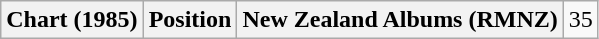<table class="wikitable plainrowheaders" style="text-align:center">
<tr>
<th scope="col">Chart (1985)</th>
<th scope="col">Position</th>
<th scope="row">New Zealand Albums (RMNZ)</th>
<td>35</td>
</tr>
</table>
